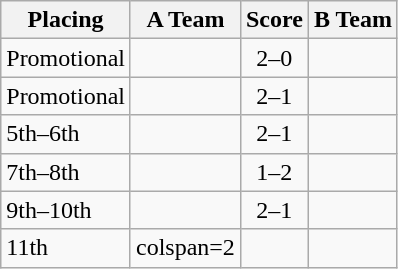<table class=wikitable style="border:1px solid #AAAAAA;">
<tr>
<th>Placing</th>
<th>A Team</th>
<th>Score</th>
<th>B Team</th>
</tr>
<tr>
<td>Promotional</td>
<td><strong></strong></td>
<td align="center">2–0</td>
<td></td>
</tr>
<tr>
<td>Promotional</td>
<td><strong></strong></td>
<td align="center">2–1</td>
<td></td>
</tr>
<tr>
<td>5th–6th</td>
<td><strong></strong></td>
<td align="center">2–1</td>
<td></td>
</tr>
<tr>
<td>7th–8th</td>
<td></td>
<td align="center">1–2</td>
<td><strong></strong></td>
</tr>
<tr>
<td>9th–10th</td>
<td><strong></strong></td>
<td align="center">2–1</td>
<td></td>
</tr>
<tr>
<td>11th</td>
<td>colspan=2 </td>
<td></td>
</tr>
</table>
